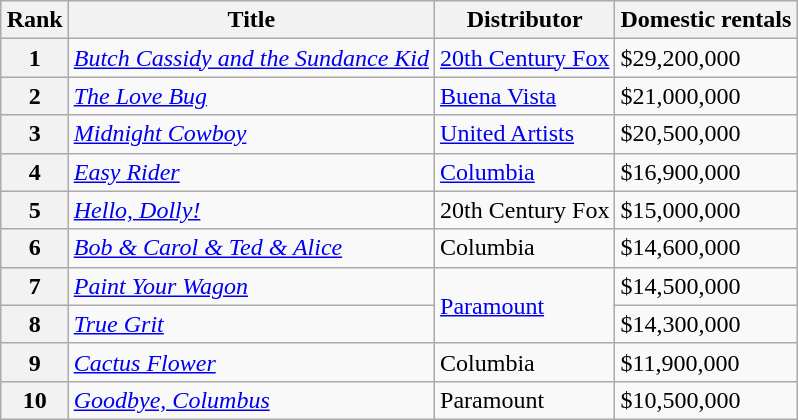<table class="wikitable sortable" style="margin:auto; margin:auto;">
<tr>
<th>Rank</th>
<th>Title</th>
<th>Distributor</th>
<th>Domestic rentals</th>
</tr>
<tr>
<th style="text-align:center;">1</th>
<td><em><a href='#'>Butch Cassidy and the Sundance Kid</a></em></td>
<td><a href='#'>20th Century Fox</a></td>
<td>$29,200,000</td>
</tr>
<tr>
<th style="text-align:center;">2</th>
<td><em><a href='#'>The Love Bug</a></em></td>
<td><a href='#'>Buena Vista</a></td>
<td>$21,000,000</td>
</tr>
<tr>
<th style="text-align:center;">3</th>
<td><em><a href='#'>Midnight Cowboy</a></em></td>
<td><a href='#'>United Artists</a></td>
<td>$20,500,000</td>
</tr>
<tr>
<th style="text-align:center;">4</th>
<td><em><a href='#'>Easy Rider</a></em></td>
<td><a href='#'>Columbia</a></td>
<td>$16,900,000</td>
</tr>
<tr>
<th style="text-align:center;">5</th>
<td><em><a href='#'>Hello, Dolly!</a></em></td>
<td>20th Century Fox</td>
<td>$15,000,000</td>
</tr>
<tr>
<th style="text-align:center;">6</th>
<td><em><a href='#'>Bob & Carol & Ted & Alice</a></em></td>
<td>Columbia</td>
<td>$14,600,000</td>
</tr>
<tr>
<th style="text-align:center;">7</th>
<td><em><a href='#'>Paint Your Wagon</a></em></td>
<td rowspan="2"><a href='#'>Paramount</a></td>
<td>$14,500,000</td>
</tr>
<tr>
<th style="text-align:center;">8</th>
<td><em><a href='#'>True Grit</a></em></td>
<td>$14,300,000</td>
</tr>
<tr>
<th style="text-align:center;">9</th>
<td><em><a href='#'>Cactus Flower</a></em></td>
<td>Columbia</td>
<td>$11,900,000</td>
</tr>
<tr>
<th style="text-align:center;">10</th>
<td><em><a href='#'>Goodbye, Columbus</a></em></td>
<td>Paramount</td>
<td>$10,500,000</td>
</tr>
</table>
